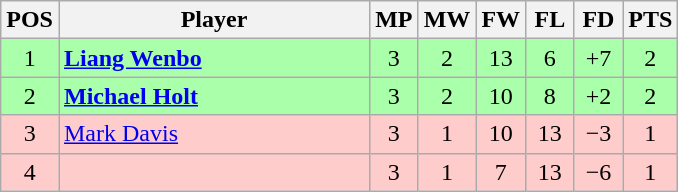<table class="wikitable" style="text-align: center;">
<tr>
<th width=25>POS</th>
<th width=200>Player</th>
<th width=25>MP</th>
<th width=25>MW</th>
<th width=25>FW</th>
<th width=25>FL</th>
<th width=25>FD</th>
<th width=25>PTS</th>
</tr>
<tr style="background:#aaffaa;">
<td>1</td>
<td style="text-align:left;"> <strong><a href='#'>Liang Wenbo</a></strong></td>
<td>3</td>
<td>2</td>
<td>13</td>
<td>6</td>
<td>+7</td>
<td>2</td>
</tr>
<tr style="background:#aaffaa;">
<td>2</td>
<td style="text-align:left;"> <strong><a href='#'>Michael Holt</a></strong></td>
<td>3</td>
<td>2</td>
<td>10</td>
<td>8</td>
<td>+2</td>
<td>2</td>
</tr>
<tr style="background:#fcc;">
<td>3</td>
<td style="text-align:left;"> <a href='#'>Mark Davis</a></td>
<td>3</td>
<td>1</td>
<td>10</td>
<td>13</td>
<td>−3</td>
<td>1</td>
</tr>
<tr style="background:#fcc;">
<td>4</td>
<td style="text-align:left;"></td>
<td>3</td>
<td>1</td>
<td>7</td>
<td>13</td>
<td>−6</td>
<td>1</td>
</tr>
</table>
